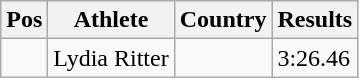<table class="wikitable">
<tr>
<th>Pos</th>
<th>Athlete</th>
<th>Country</th>
<th>Results</th>
</tr>
<tr>
<td align="center"></td>
<td>Lydia Ritter</td>
<td></td>
<td>3:26.46</td>
</tr>
</table>
